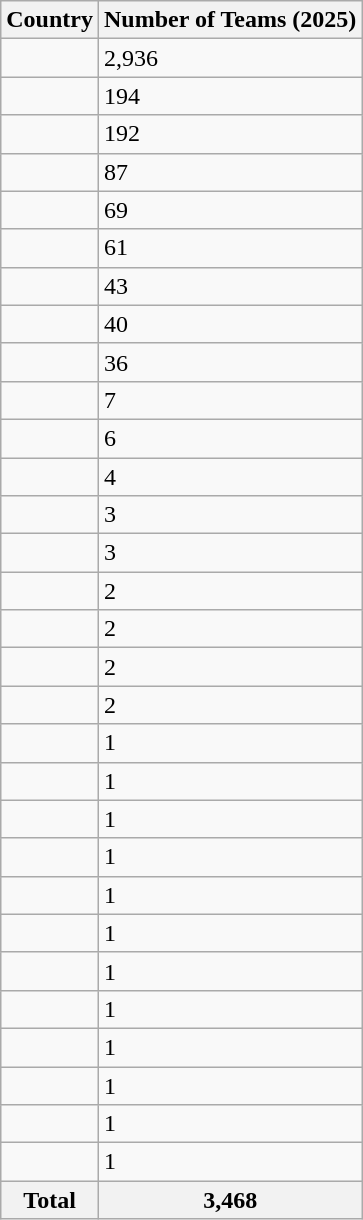<table class="wikitable sortable">
<tr>
<th>Country</th>
<th>Number of Teams (2025)</th>
</tr>
<tr>
<td></td>
<td>2,936</td>
</tr>
<tr>
<td></td>
<td>194</td>
</tr>
<tr>
<td></td>
<td>192</td>
</tr>
<tr>
<td></td>
<td>87</td>
</tr>
<tr>
<td></td>
<td>69</td>
</tr>
<tr>
<td></td>
<td>61</td>
</tr>
<tr>
<td></td>
<td>43</td>
</tr>
<tr>
<td></td>
<td>40</td>
</tr>
<tr>
<td></td>
<td>36</td>
</tr>
<tr>
<td></td>
<td>7</td>
</tr>
<tr>
<td></td>
<td>6</td>
</tr>
<tr>
<td></td>
<td>4</td>
</tr>
<tr>
<td></td>
<td>3</td>
</tr>
<tr>
<td></td>
<td>3</td>
</tr>
<tr>
<td></td>
<td>2</td>
</tr>
<tr>
<td></td>
<td>2</td>
</tr>
<tr>
<td></td>
<td>2</td>
</tr>
<tr>
<td></td>
<td>2</td>
</tr>
<tr>
<td></td>
<td>1</td>
</tr>
<tr>
<td></td>
<td>1</td>
</tr>
<tr>
<td></td>
<td>1</td>
</tr>
<tr>
<td></td>
<td>1</td>
</tr>
<tr>
<td></td>
<td>1</td>
</tr>
<tr>
<td></td>
<td>1</td>
</tr>
<tr>
<td></td>
<td>1</td>
</tr>
<tr>
<td></td>
<td>1</td>
</tr>
<tr>
<td></td>
<td>1</td>
</tr>
<tr>
<td></td>
<td>1</td>
</tr>
<tr>
<td></td>
<td>1</td>
</tr>
<tr>
<td></td>
<td>1</td>
</tr>
<tr>
<th><strong>Total</strong></th>
<th>3,468</th>
</tr>
</table>
